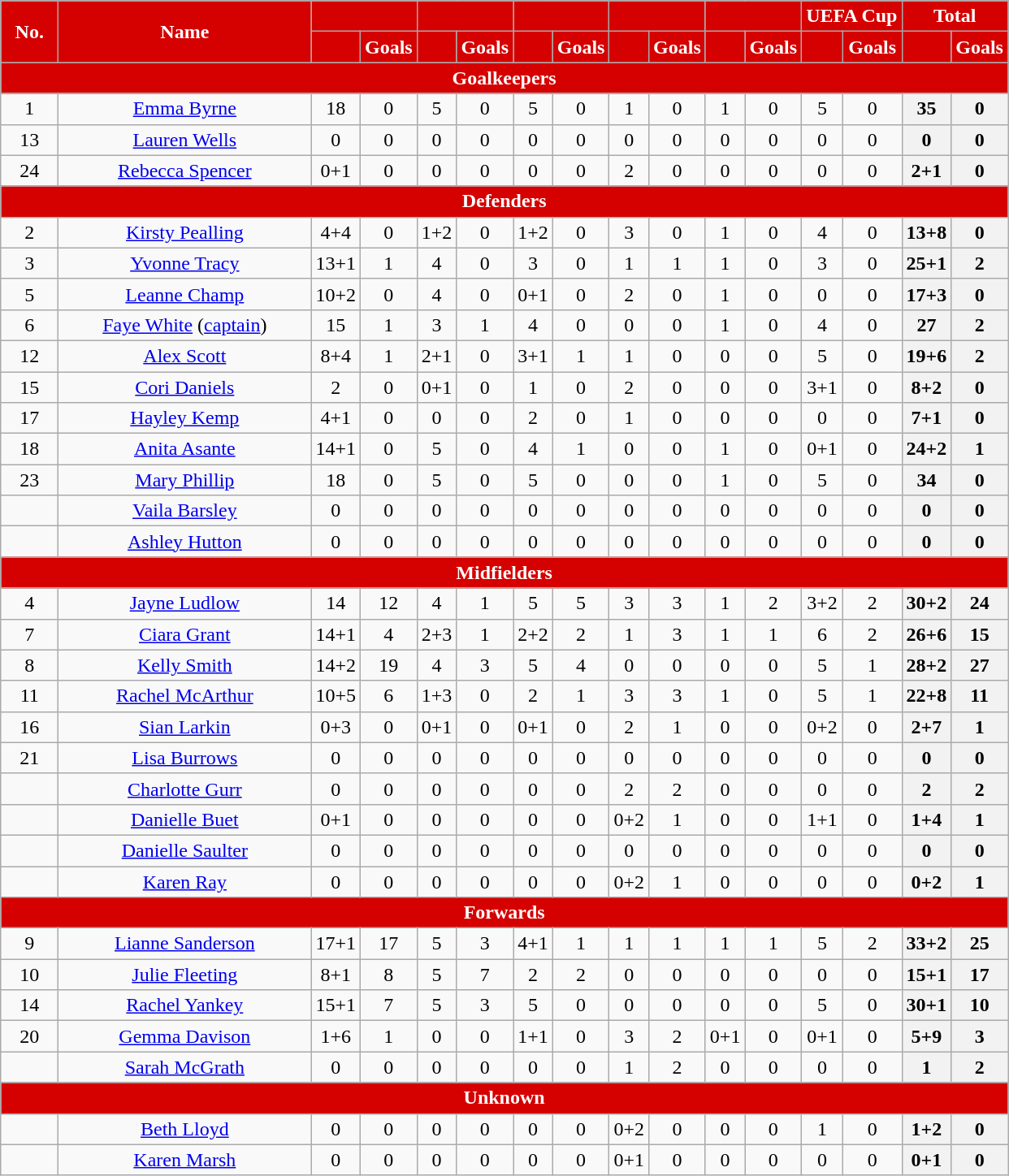<table class="wikitable" style="text-align:center; font-size:100%; ">
<tr>
<th rowspan="2" style="background:#d50000; color:white; text-align:center; width:40px">No.</th>
<th rowspan="2" style="background:#d50000; color:white; text-align:center;width:200px">Name</th>
<th colspan="2" style="background:#d50000; color:white; text-align:center;"></th>
<th colspan="2" style="background:#d50000; color:white; text-align:center;"></th>
<th colspan="2" style="background:#d50000; color:white; text-align:center;"></th>
<th colspan="2" style="background:#d50000; color:white; text-align:center;"></th>
<th colspan="2" style="background:#d50000; color:white; text-align:center;"></th>
<th colspan="2" style="background:#d50000; color:white; text-align:center;">UEFA Cup</th>
<th colspan="2" style="background:#d50000; color:white; text-align:center;">Total</th>
</tr>
<tr>
<th style="background:#d50000; color:white; text-align:center;width=50px"></th>
<th style="background:#d50000; color:white; text-align:center;width=50px">Goals</th>
<th style="background:#d50000; color:white; text-align:center;width=50px"></th>
<th style="background:#d50000; color:white; text-align:center;width=50px">Goals</th>
<th style="background:#d50000; color:white; text-align:center;width=50px"></th>
<th style="background:#d50000; color:white; text-align:center;width=50px">Goals</th>
<th style="background:#d50000; color:white; text-align:center;width=50px"></th>
<th style="background:#d50000; color:white; text-align:center;width=50px">Goals</th>
<th style="background:#d50000; color:white; text-align:center;width=50px"></th>
<th style="background:#d50000; color:white; text-align:center;width=50px">Goals</th>
<th style="background:#d50000; color:white; text-align:center;width=50px"></th>
<th style="background:#d50000; color:white; text-align:center;width=50px">Goals</th>
<th style="background:#d50000; color:white; text-align:center;width=50px"></th>
<th style="background:#d50000; color:white; text-align:center;width=50px">Goals</th>
</tr>
<tr>
<th colspan="16" style="background:#d50000; color:white; text-align:center">Goalkeepers</th>
</tr>
<tr>
<td>1</td>
<td> <a href='#'>Emma Byrne</a></td>
<td>18</td>
<td>0</td>
<td>5</td>
<td>0</td>
<td>5</td>
<td>0</td>
<td>1</td>
<td>0</td>
<td>1</td>
<td>0</td>
<td>5</td>
<td>0</td>
<th>35</th>
<th>0</th>
</tr>
<tr>
<td>13</td>
<td> <a href='#'>Lauren Wells</a></td>
<td>0</td>
<td>0</td>
<td>0</td>
<td>0</td>
<td>0</td>
<td>0</td>
<td>0</td>
<td>0</td>
<td>0</td>
<td>0</td>
<td>0</td>
<td>0</td>
<th>0</th>
<th>0</th>
</tr>
<tr>
<td>24</td>
<td><em></em> <a href='#'>Rebecca Spencer</a></td>
<td>0+1</td>
<td>0</td>
<td>0</td>
<td>0</td>
<td>0</td>
<td>0</td>
<td>2</td>
<td>0</td>
<td>0</td>
<td>0</td>
<td>0</td>
<td>0</td>
<th>2+1</th>
<th>0</th>
</tr>
<tr>
<th colspan="16" style="background:#d50000; color:white; text-align:center">Defenders</th>
</tr>
<tr>
<td>2</td>
<td> <a href='#'>Kirsty Pealling</a></td>
<td>4+4</td>
<td>0</td>
<td>1+2</td>
<td>0</td>
<td>1+2</td>
<td>0</td>
<td>3</td>
<td>0</td>
<td>1</td>
<td>0</td>
<td>4</td>
<td>0</td>
<th>13+8</th>
<th>0</th>
</tr>
<tr>
<td>3</td>
<td> <a href='#'>Yvonne Tracy</a></td>
<td>13+1</td>
<td>1</td>
<td>4</td>
<td>0</td>
<td>3</td>
<td>0</td>
<td>1</td>
<td>1</td>
<td>1</td>
<td>0</td>
<td>3</td>
<td>0</td>
<th>25+1</th>
<th>2</th>
</tr>
<tr>
<td>5</td>
<td> <a href='#'>Leanne Champ</a></td>
<td>10+2</td>
<td>0</td>
<td>4</td>
<td>0</td>
<td>0+1</td>
<td>0</td>
<td>2</td>
<td>0</td>
<td>1</td>
<td>0</td>
<td>0</td>
<td>0</td>
<th>17+3</th>
<th>0</th>
</tr>
<tr>
<td>6</td>
<td> <a href='#'>Faye White</a> (<a href='#'>captain</a>)</td>
<td>15</td>
<td>1</td>
<td>3</td>
<td>1</td>
<td>4</td>
<td>0</td>
<td>0</td>
<td>0</td>
<td>1</td>
<td>0</td>
<td>4</td>
<td>0</td>
<th>27</th>
<th>2</th>
</tr>
<tr>
<td>12</td>
<td> <a href='#'>Alex Scott</a></td>
<td>8+4</td>
<td>1</td>
<td>2+1</td>
<td>0</td>
<td>3+1</td>
<td>1</td>
<td>1</td>
<td>0</td>
<td>0</td>
<td>0</td>
<td>5</td>
<td>0</td>
<th>19+6</th>
<th>2</th>
</tr>
<tr>
<td>15</td>
<td> <a href='#'>Cori Daniels</a></td>
<td>2</td>
<td>0</td>
<td>0+1</td>
<td>0</td>
<td>1</td>
<td>0</td>
<td>2</td>
<td>0</td>
<td>0</td>
<td>0</td>
<td>3+1</td>
<td>0</td>
<th>8+2</th>
<th>0</th>
</tr>
<tr>
<td>17</td>
<td> <a href='#'>Hayley Kemp</a></td>
<td>4+1</td>
<td>0</td>
<td>0</td>
<td>0</td>
<td>2</td>
<td>0</td>
<td>1</td>
<td>0</td>
<td>0</td>
<td>0</td>
<td>0</td>
<td>0</td>
<th>7+1</th>
<th>0</th>
</tr>
<tr>
<td>18</td>
<td> <a href='#'>Anita Asante</a></td>
<td>14+1</td>
<td>0</td>
<td>5</td>
<td>0</td>
<td>4</td>
<td>1</td>
<td>0</td>
<td>0</td>
<td>1</td>
<td>0</td>
<td>0+1</td>
<td>0</td>
<th>24+2</th>
<th>1</th>
</tr>
<tr>
<td>23</td>
<td> <a href='#'>Mary Phillip</a></td>
<td>18</td>
<td>0</td>
<td>5</td>
<td>0</td>
<td>5</td>
<td>0</td>
<td>0</td>
<td>0</td>
<td>1</td>
<td>0</td>
<td>5</td>
<td>0</td>
<th>34</th>
<th>0</th>
</tr>
<tr>
<td></td>
<td> <a href='#'>Vaila Barsley</a></td>
<td>0</td>
<td>0</td>
<td>0</td>
<td>0</td>
<td>0</td>
<td>0</td>
<td>0</td>
<td>0</td>
<td>0</td>
<td>0</td>
<td>0</td>
<td>0</td>
<th>0</th>
<th>0</th>
</tr>
<tr>
<td></td>
<td> <a href='#'>Ashley Hutton</a></td>
<td>0</td>
<td>0</td>
<td>0</td>
<td>0</td>
<td>0</td>
<td>0</td>
<td>0</td>
<td>0</td>
<td>0</td>
<td>0</td>
<td>0</td>
<td>0</td>
<th>0</th>
<th>0</th>
</tr>
<tr>
<th colspan="16" style="background:#d50000; color:white; text-align:center">Midfielders</th>
</tr>
<tr>
<td>4</td>
<td> <a href='#'>Jayne Ludlow</a></td>
<td>14</td>
<td>12</td>
<td>4</td>
<td>1</td>
<td>5</td>
<td>5</td>
<td>3</td>
<td>3</td>
<td>1</td>
<td>2</td>
<td>3+2</td>
<td>2</td>
<th>30+2</th>
<th>24</th>
</tr>
<tr>
<td>7</td>
<td> <a href='#'>Ciara Grant</a></td>
<td>14+1</td>
<td>4</td>
<td>2+3</td>
<td>1</td>
<td>2+2</td>
<td>2</td>
<td>1</td>
<td>3</td>
<td>1</td>
<td>1</td>
<td>6</td>
<td>2</td>
<th>26+6</th>
<th>15</th>
</tr>
<tr>
<td>8</td>
<td> <a href='#'>Kelly Smith</a></td>
<td>14+2</td>
<td>19</td>
<td>4</td>
<td>3</td>
<td>5</td>
<td>4</td>
<td>0</td>
<td>0</td>
<td>0</td>
<td>0</td>
<td>5</td>
<td>1</td>
<th>28+2</th>
<th>27</th>
</tr>
<tr>
<td>11</td>
<td> <a href='#'>Rachel McArthur</a></td>
<td>10+5</td>
<td>6</td>
<td>1+3</td>
<td>0</td>
<td>2</td>
<td>1</td>
<td>3</td>
<td>3</td>
<td>1</td>
<td>0</td>
<td>5</td>
<td>1</td>
<th>22+8</th>
<th>11</th>
</tr>
<tr>
<td>16</td>
<td> <a href='#'>Sian Larkin</a></td>
<td>0+3</td>
<td>0</td>
<td>0+1</td>
<td>0</td>
<td>0+1</td>
<td>0</td>
<td>2</td>
<td>1</td>
<td>0</td>
<td>0</td>
<td>0+2</td>
<td>0</td>
<th>2+7</th>
<th>1</th>
</tr>
<tr>
<td>21</td>
<td> <a href='#'>Lisa Burrows</a></td>
<td>0</td>
<td>0</td>
<td>0</td>
<td>0</td>
<td>0</td>
<td>0</td>
<td>0</td>
<td>0</td>
<td>0</td>
<td>0</td>
<td>0</td>
<td>0</td>
<th>0</th>
<th>0</th>
</tr>
<tr>
<td></td>
<td> <a href='#'>Charlotte Gurr</a></td>
<td>0</td>
<td>0</td>
<td>0</td>
<td>0</td>
<td>0</td>
<td>0</td>
<td>2</td>
<td>2</td>
<td>0</td>
<td>0</td>
<td>0</td>
<td>0</td>
<th>2</th>
<th>2</th>
</tr>
<tr>
<td></td>
<td> <a href='#'>Danielle Buet</a></td>
<td>0+1</td>
<td>0</td>
<td>0</td>
<td>0</td>
<td>0</td>
<td>0</td>
<td>0+2</td>
<td>1</td>
<td>0</td>
<td>0</td>
<td>1+1</td>
<td>0</td>
<th>1+4</th>
<th>1</th>
</tr>
<tr>
<td></td>
<td> <a href='#'>Danielle Saulter</a></td>
<td>0</td>
<td>0</td>
<td>0</td>
<td>0</td>
<td>0</td>
<td>0</td>
<td>0</td>
<td>0</td>
<td>0</td>
<td>0</td>
<td>0</td>
<td>0</td>
<th>0</th>
<th>0</th>
</tr>
<tr>
<td></td>
<td> <a href='#'>Karen Ray</a></td>
<td>0</td>
<td>0</td>
<td>0</td>
<td>0</td>
<td>0</td>
<td>0</td>
<td>0+2</td>
<td>1</td>
<td>0</td>
<td>0</td>
<td>0</td>
<td>0</td>
<th>0+2</th>
<th>1</th>
</tr>
<tr>
<th colspan="16" style="background:#d50000; color:white; text-align:center">Forwards</th>
</tr>
<tr>
<td>9</td>
<td> <a href='#'>Lianne Sanderson</a></td>
<td>17+1</td>
<td>17</td>
<td>5</td>
<td>3</td>
<td>4+1</td>
<td>1</td>
<td>1</td>
<td>1</td>
<td>1</td>
<td>1</td>
<td>5</td>
<td>2</td>
<th>33+2</th>
<th>25</th>
</tr>
<tr>
<td>10</td>
<td> <a href='#'>Julie Fleeting</a></td>
<td>8+1</td>
<td>8</td>
<td>5</td>
<td>7</td>
<td>2</td>
<td>2</td>
<td>0</td>
<td>0</td>
<td>0</td>
<td>0</td>
<td>0</td>
<td>0</td>
<th>15+1</th>
<th>17</th>
</tr>
<tr>
<td>14</td>
<td> <a href='#'>Rachel Yankey</a></td>
<td>15+1</td>
<td>7</td>
<td>5</td>
<td>3</td>
<td>5</td>
<td>0</td>
<td>0</td>
<td>0</td>
<td>0</td>
<td>0</td>
<td>5</td>
<td>0</td>
<th>30+1</th>
<th>10</th>
</tr>
<tr>
<td>20</td>
<td> <a href='#'>Gemma Davison</a></td>
<td>1+6</td>
<td>1</td>
<td>0</td>
<td>0</td>
<td>1+1</td>
<td>0</td>
<td>3</td>
<td>2</td>
<td>0+1</td>
<td>0</td>
<td>0+1</td>
<td>0</td>
<th>5+9</th>
<th>3</th>
</tr>
<tr>
<td></td>
<td> <a href='#'>Sarah McGrath</a></td>
<td>0</td>
<td>0</td>
<td>0</td>
<td>0</td>
<td>0</td>
<td>0</td>
<td>1</td>
<td>2</td>
<td>0</td>
<td>0</td>
<td>0</td>
<td>0</td>
<th>1</th>
<th>2</th>
</tr>
<tr>
<th colspan="16" style="background:#d50000; color:white; text-align:center">Unknown</th>
</tr>
<tr>
<td></td>
<td><a href='#'>Beth Lloyd</a></td>
<td>0</td>
<td>0</td>
<td>0</td>
<td>0</td>
<td>0</td>
<td>0</td>
<td>0+2</td>
<td>0</td>
<td>0</td>
<td>0</td>
<td>1</td>
<td>0</td>
<th>1+2</th>
<th>0</th>
</tr>
<tr>
<td></td>
<td><a href='#'>Karen Marsh</a></td>
<td>0</td>
<td>0</td>
<td>0</td>
<td>0</td>
<td>0</td>
<td>0</td>
<td>0+1</td>
<td>0</td>
<td>0</td>
<td>0</td>
<td>0</td>
<td>0</td>
<th>0+1</th>
<th>0</th>
</tr>
</table>
